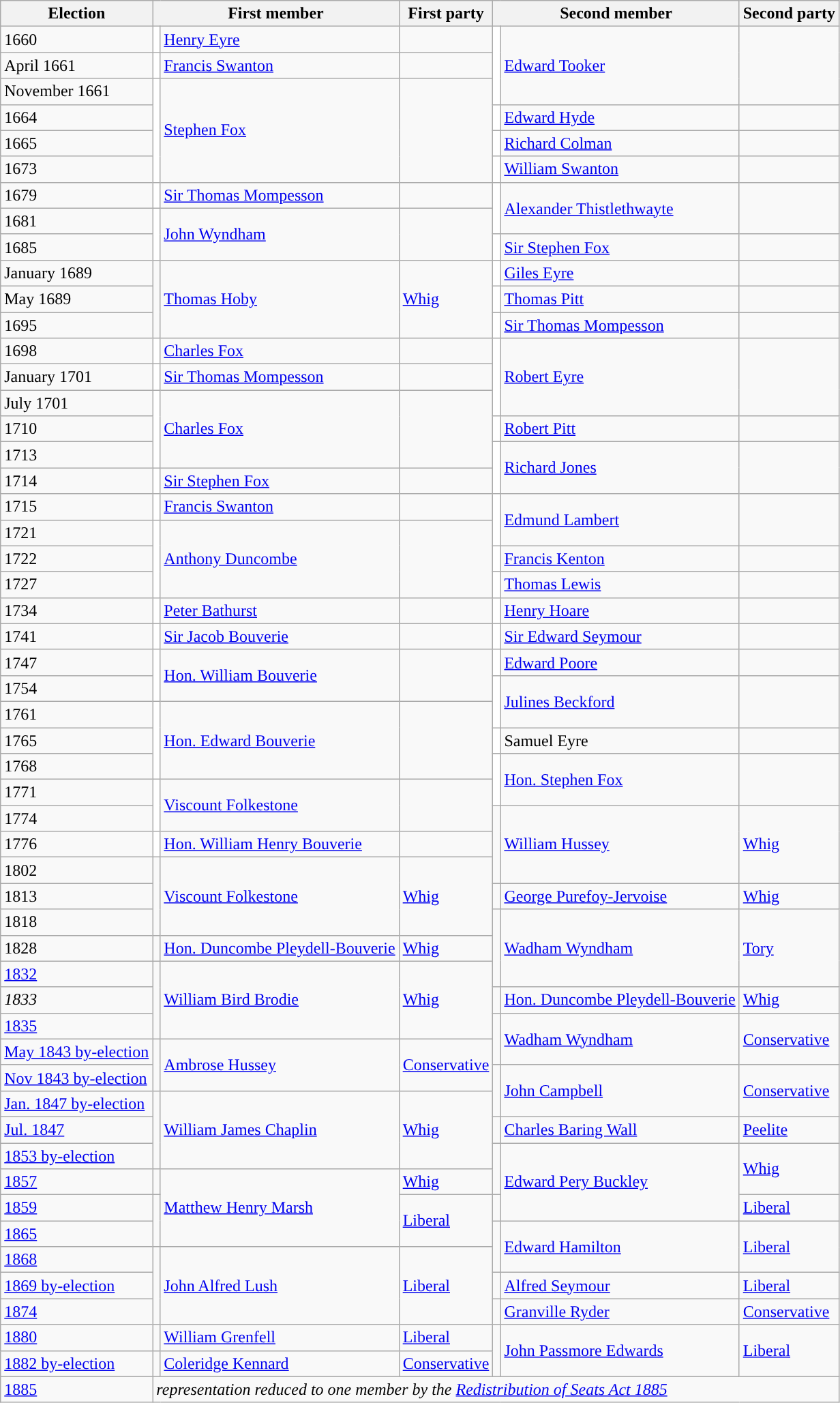<table class="wikitable">
<tr>
<th>Election</th>
<th colspan="2">First member</th>
<th>First party</th>
<th colspan="2">Second member</th>
<th>Second party</th>
</tr>
<tr>
<td>1660</td>
<td style="color:inherit;background-color: white"></td>
<td><a href='#'>Henry Eyre</a></td>
<td></td>
<td rowspan="3" style="color:inherit;background-color: white"></td>
<td rowspan="3"><a href='#'>Edward Tooker</a></td>
<td rowspan="3"></td>
</tr>
<tr>
<td>April 1661</td>
<td style="color:inherit;background-color: white"></td>
<td><a href='#'>Francis Swanton</a></td>
<td></td>
</tr>
<tr>
<td>November 1661</td>
<td rowspan="4" style="color:inherit;background-color: white"></td>
<td rowspan="4"><a href='#'>Stephen Fox</a></td>
<td rowspan="4"></td>
</tr>
<tr>
<td>1664</td>
<td style="color:inherit;background-color: white"></td>
<td><a href='#'>Edward Hyde</a></td>
<td></td>
</tr>
<tr>
<td>1665</td>
<td style="color:inherit;background-color: white"></td>
<td><a href='#'>Richard Colman</a></td>
<td></td>
</tr>
<tr>
<td>1673</td>
<td style="color:inherit;background-color: white"></td>
<td><a href='#'>William Swanton</a></td>
<td></td>
</tr>
<tr>
<td>1679</td>
<td style="color:inherit;background-color: white"></td>
<td><a href='#'>Sir Thomas Mompesson</a></td>
<td></td>
<td rowspan="2" style="color:inherit;background-color: white"></td>
<td rowspan="2"><a href='#'>Alexander Thistlethwayte</a></td>
<td rowspan="2"></td>
</tr>
<tr>
<td>1681</td>
<td rowspan="2" style="color:inherit;background-color: white"></td>
<td rowspan="2"><a href='#'>John Wyndham</a></td>
<td rowspan="2"></td>
</tr>
<tr>
<td>1685</td>
<td style="color:inherit;background-color: white"></td>
<td><a href='#'>Sir Stephen Fox</a></td>
<td></td>
</tr>
<tr>
<td>January 1689</td>
<td rowspan="3" style="color:inherit;background-color: "></td>
<td rowspan="3"><a href='#'>Thomas Hoby</a></td>
<td rowspan="3"><a href='#'>Whig</a></td>
<td style="color:inherit;background-color: white"></td>
<td><a href='#'>Giles Eyre</a></td>
<td></td>
</tr>
<tr>
<td>May 1689</td>
<td style="color:inherit;background-color: white"></td>
<td><a href='#'>Thomas Pitt</a></td>
<td></td>
</tr>
<tr>
<td>1695</td>
<td style="color:inherit;background-color: white"></td>
<td><a href='#'>Sir Thomas Mompesson</a></td>
<td></td>
</tr>
<tr>
<td>1698</td>
<td style="color:inherit;background-color: white"></td>
<td><a href='#'>Charles Fox</a></td>
<td></td>
<td rowspan="3" style="color:inherit;background-color: white"></td>
<td rowspan="3"><a href='#'>Robert Eyre</a></td>
<td rowspan="3"></td>
</tr>
<tr>
<td>January 1701</td>
<td style="color:inherit;background-color: white"></td>
<td><a href='#'>Sir Thomas Mompesson</a></td>
<td></td>
</tr>
<tr>
<td>July 1701</td>
<td rowspan="3" style="color:inherit;background-color: white"></td>
<td rowspan="3"><a href='#'>Charles Fox</a></td>
<td rowspan="3"></td>
</tr>
<tr>
<td>1710</td>
<td style="color:inherit;background-color: white"></td>
<td><a href='#'>Robert Pitt</a></td>
<td></td>
</tr>
<tr>
<td>1713</td>
<td rowspan="2" style="color:inherit;background-color: white"></td>
<td rowspan="2"><a href='#'>Richard Jones</a></td>
<td rowspan="2"></td>
</tr>
<tr>
<td>1714</td>
<td style="color:inherit;background-color: white"></td>
<td><a href='#'>Sir Stephen Fox</a></td>
<td></td>
</tr>
<tr>
<td>1715</td>
<td style="color:inherit;background-color: white"></td>
<td><a href='#'>Francis Swanton</a></td>
<td></td>
<td rowspan="2" style="color:inherit;background-color: white"></td>
<td rowspan="2"><a href='#'>Edmund Lambert</a></td>
<td rowspan="2"></td>
</tr>
<tr>
<td>1721</td>
<td rowspan="3" style="color:inherit;background-color: white"></td>
<td rowspan="3"><a href='#'>Anthony Duncombe</a></td>
<td rowspan="3"></td>
</tr>
<tr>
<td>1722</td>
<td style="color:inherit;background-color: white"></td>
<td><a href='#'>Francis Kenton</a></td>
<td></td>
</tr>
<tr>
<td>1727</td>
<td style="color:inherit;background-color: white"></td>
<td><a href='#'>Thomas Lewis</a></td>
<td></td>
</tr>
<tr>
<td>1734</td>
<td style="color:inherit;background-color: white"></td>
<td><a href='#'>Peter Bathurst</a></td>
<td></td>
<td style="color:inherit;background-color: white"></td>
<td><a href='#'>Henry Hoare</a></td>
<td></td>
</tr>
<tr>
<td>1741</td>
<td style="color:inherit;background-color: white"></td>
<td><a href='#'>Sir Jacob Bouverie</a></td>
<td></td>
<td style="color:inherit;background-color: white"></td>
<td><a href='#'>Sir Edward Seymour</a></td>
<td></td>
</tr>
<tr>
<td>1747</td>
<td rowspan="2" style="color:inherit;background-color: white"></td>
<td rowspan="2"><a href='#'>Hon. William Bouverie</a></td>
<td rowspan="2"></td>
<td style="color:inherit;background-color: white"></td>
<td><a href='#'>Edward Poore</a></td>
<td></td>
</tr>
<tr>
<td>1754</td>
<td rowspan="2" style="color:inherit;background-color: white"></td>
<td rowspan="2"><a href='#'>Julines Beckford</a></td>
<td rowspan="2"></td>
</tr>
<tr>
<td>1761</td>
<td rowspan="3" style="color:inherit;background-color: white"></td>
<td rowspan="3"><a href='#'>Hon. Edward Bouverie</a></td>
<td rowspan="3"></td>
</tr>
<tr>
<td>1765</td>
<td style="color:inherit;background-color: white"></td>
<td>Samuel Eyre</td>
<td></td>
</tr>
<tr>
<td>1768</td>
<td rowspan="2" style="color:inherit;background-color: white"></td>
<td rowspan="2"><a href='#'>Hon. Stephen Fox</a></td>
<td rowspan="2"></td>
</tr>
<tr>
<td>1771</td>
<td rowspan="2" style="color:inherit;background-color: white"></td>
<td rowspan="2"><a href='#'>Viscount Folkestone</a></td>
<td rowspan="2"></td>
</tr>
<tr>
<td>1774</td>
<td rowspan="3" style="color:inherit;background-color: "></td>
<td rowspan="3"><a href='#'>William Hussey</a></td>
<td rowspan="3"><a href='#'>Whig</a></td>
</tr>
<tr>
<td>1776</td>
<td style="color:inherit;background-color: white"></td>
<td><a href='#'>Hon. William Henry Bouverie</a></td>
<td></td>
</tr>
<tr>
<td>1802</td>
<td rowspan="3" style="color:inherit;background-color: "></td>
<td rowspan="3"><a href='#'>Viscount Folkestone</a></td>
<td rowspan="3"><a href='#'>Whig</a></td>
</tr>
<tr>
<td>1813</td>
<td style="color:inherit;background-color: "></td>
<td><a href='#'>George Purefoy-Jervoise</a></td>
<td><a href='#'>Whig</a></td>
</tr>
<tr>
<td>1818</td>
<td rowspan="3" style="color:inherit;background-color: "></td>
<td rowspan="3"><a href='#'>Wadham Wyndham</a></td>
<td rowspan="3"><a href='#'>Tory</a></td>
</tr>
<tr>
<td>1828</td>
<td style="color:inherit;background-color: "></td>
<td><a href='#'>Hon. Duncombe Pleydell-Bouverie</a></td>
<td><a href='#'>Whig</a></td>
</tr>
<tr>
<td><a href='#'>1832</a></td>
<td rowspan="3" style="color:inherit;background-color: "></td>
<td rowspan="3"><a href='#'>William Bird Brodie</a></td>
<td rowspan="3"><a href='#'>Whig</a></td>
</tr>
<tr>
<td><em>1833</em></td>
<td style="color:inherit;background-color: "></td>
<td><a href='#'>Hon. Duncombe Pleydell-Bouverie</a></td>
<td><a href='#'>Whig</a></td>
</tr>
<tr>
<td><a href='#'>1835</a></td>
<td rowspan="2" style="color:inherit;background-color: "></td>
<td rowspan="2"><a href='#'>Wadham Wyndham</a></td>
<td rowspan="2"><a href='#'>Conservative</a></td>
</tr>
<tr>
<td><a href='#'>May 1843 by-election</a></td>
<td rowspan="2" style="color:inherit;background-color: "></td>
<td rowspan="2"><a href='#'>Ambrose Hussey</a></td>
<td rowspan="2"><a href='#'>Conservative</a></td>
</tr>
<tr>
<td><a href='#'>Nov 1843 by-election</a></td>
<td rowspan="2" style="color:inherit;background-color: "></td>
<td rowspan="2"><a href='#'>John Campbell</a></td>
<td rowspan="2"><a href='#'>Conservative</a></td>
</tr>
<tr>
<td><a href='#'>Jan. 1847 by-election</a></td>
<td rowspan="3" style="color:inherit;background-color: "></td>
<td rowspan="3"><a href='#'>William James Chaplin</a></td>
<td rowspan="3"><a href='#'>Whig</a></td>
</tr>
<tr>
<td><a href='#'>Jul. 1847</a></td>
<td style="color:inherit;background-color: "></td>
<td><a href='#'>Charles Baring Wall</a></td>
<td><a href='#'>Peelite</a></td>
</tr>
<tr>
<td><a href='#'>1853 by-election</a></td>
<td rowspan="2" style="color:inherit;background-color: "></td>
<td rowspan="3"><a href='#'>Edward Pery Buckley</a></td>
<td rowspan="2"><a href='#'>Whig</a></td>
</tr>
<tr>
<td><a href='#'>1857</a></td>
<td style="color:inherit;background-color: "></td>
<td rowspan="3"><a href='#'>Matthew Henry Marsh</a></td>
<td><a href='#'>Whig</a></td>
</tr>
<tr>
<td><a href='#'>1859</a></td>
<td rowspan="2" style="color:inherit;background-color: "></td>
<td rowspan="2"><a href='#'>Liberal</a></td>
<td style="color:inherit;background-color: "></td>
<td><a href='#'>Liberal</a></td>
</tr>
<tr>
<td><a href='#'>1865</a></td>
<td rowspan="2" style="color:inherit;background-color: "></td>
<td rowspan="2"><a href='#'>Edward Hamilton</a></td>
<td rowspan="2"><a href='#'>Liberal</a></td>
</tr>
<tr>
<td><a href='#'>1868</a></td>
<td rowspan="3" style="color:inherit;background-color: "></td>
<td rowspan="3"><a href='#'>John Alfred Lush</a></td>
<td rowspan="3"><a href='#'>Liberal</a></td>
</tr>
<tr>
<td><a href='#'>1869 by-election</a></td>
<td style="color:inherit;background-color: "></td>
<td><a href='#'>Alfred Seymour</a></td>
<td><a href='#'>Liberal</a></td>
</tr>
<tr>
<td><a href='#'>1874</a></td>
<td style="color:inherit;background-color: "></td>
<td><a href='#'>Granville Ryder</a></td>
<td><a href='#'>Conservative</a></td>
</tr>
<tr>
<td><a href='#'>1880</a></td>
<td style="color:inherit;background-color: "></td>
<td><a href='#'>William Grenfell</a></td>
<td><a href='#'>Liberal</a></td>
<td rowspan="2" style="color:inherit;background-color: "></td>
<td rowspan="2"><a href='#'>John Passmore Edwards</a></td>
<td rowspan="2"><a href='#'>Liberal</a></td>
</tr>
<tr>
<td><a href='#'>1882 by-election</a></td>
<td style="color:inherit;background-color: "></td>
<td><a href='#'>Coleridge Kennard</a></td>
<td><a href='#'>Conservative</a></td>
</tr>
<tr>
<td><a href='#'>1885</a></td>
<td colspan="6"><em>representation reduced to one member by the <a href='#'>Redistribution of Seats Act 1885</a></em></td>
</tr>
</table>
